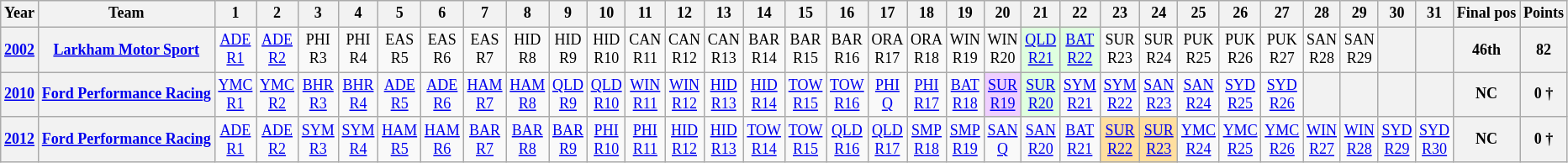<table class="wikitable" style="text-align:center; font-size:75%">
<tr>
<th>Year</th>
<th>Team</th>
<th>1</th>
<th>2</th>
<th>3</th>
<th>4</th>
<th>5</th>
<th>6</th>
<th>7</th>
<th>8</th>
<th>9</th>
<th>10</th>
<th>11</th>
<th>12</th>
<th>13</th>
<th>14</th>
<th>15</th>
<th>16</th>
<th>17</th>
<th>18</th>
<th>19</th>
<th>20</th>
<th>21</th>
<th>22</th>
<th>23</th>
<th>24</th>
<th>25</th>
<th>26</th>
<th>27</th>
<th>28</th>
<th>29</th>
<th>30</th>
<th>31</th>
<th>Final pos</th>
<th>Points</th>
</tr>
<tr>
<th><a href='#'>2002</a></th>
<th nowrap><a href='#'>Larkham Motor Sport</a></th>
<td><a href='#'>ADE<br>R1</a></td>
<td><a href='#'>ADE<br>R2</a></td>
<td>PHI<br>R3</td>
<td>PHI<br>R4</td>
<td>EAS<br>R5</td>
<td>EAS<br>R6</td>
<td>EAS<br>R7</td>
<td>HID<br>R8</td>
<td>HID<br>R9</td>
<td>HID<br>R10</td>
<td>CAN<br>R11</td>
<td>CAN<br>R12</td>
<td>CAN<br>R13</td>
<td>BAR<br>R14</td>
<td>BAR<br>R15</td>
<td>BAR<br>R16</td>
<td>ORA<br>R17</td>
<td>ORA<br>R18</td>
<td>WIN<br>R19</td>
<td>WIN<br>R20</td>
<td style="background:#DFFFDF;"><a href='#'>QLD<br>R21</a><br></td>
<td style="background:#DFFFDF;"><a href='#'>BAT<br>R22</a><br></td>
<td>SUR<br>R23</td>
<td>SUR<br>R24</td>
<td>PUK<br>R25</td>
<td>PUK<br>R26</td>
<td>PUK<br>R27</td>
<td>SAN<br>R28</td>
<td>SAN<br>R29</td>
<th></th>
<th></th>
<th>46th</th>
<th>82</th>
</tr>
<tr>
<th><a href='#'>2010</a></th>
<th nowrap><a href='#'>Ford Performance Racing</a></th>
<td><a href='#'>YMC<br>R1</a></td>
<td><a href='#'>YMC<br>R2</a></td>
<td><a href='#'>BHR<br>R3</a></td>
<td><a href='#'>BHR<br>R4</a></td>
<td><a href='#'>ADE<br>R5</a></td>
<td><a href='#'>ADE<br>R6</a></td>
<td><a href='#'>HAM<br>R7</a></td>
<td><a href='#'>HAM<br>R8</a></td>
<td><a href='#'>QLD<br>R9</a></td>
<td><a href='#'>QLD<br>R10</a></td>
<td><a href='#'>WIN<br>R11</a></td>
<td><a href='#'>WIN<br>R12</a></td>
<td><a href='#'>HID<br>R13</a></td>
<td><a href='#'>HID<br>R14</a></td>
<td><a href='#'>TOW<br>R15</a></td>
<td><a href='#'>TOW<br>R16</a></td>
<td><a href='#'>PHI<br>Q</a></td>
<td><a href='#'>PHI<br>R17</a></td>
<td><a href='#'>BAT<br>R18</a></td>
<td style="background:#EFCFFF;"><a href='#'>SUR<br>R19</a><br></td>
<td style="background:#dfffdf;"><a href='#'>SUR<br>R20</a><br></td>
<td><a href='#'>SYM<br>R21</a></td>
<td><a href='#'>SYM<br>R22</a></td>
<td><a href='#'>SAN<br>R23</a></td>
<td><a href='#'>SAN<br>R24</a></td>
<td><a href='#'>SYD<br>R25</a></td>
<td><a href='#'>SYD<br>R26</a></td>
<th></th>
<th></th>
<th></th>
<th></th>
<th>NC</th>
<th>0 †</th>
</tr>
<tr>
<th><a href='#'>2012</a></th>
<th nowrap><a href='#'>Ford Performance Racing</a></th>
<td><a href='#'>ADE<br>R1</a></td>
<td><a href='#'>ADE<br>R2</a></td>
<td><a href='#'>SYM<br>R3</a></td>
<td><a href='#'>SYM<br>R4</a></td>
<td><a href='#'>HAM<br>R5</a></td>
<td><a href='#'>HAM<br>R6</a></td>
<td><a href='#'>BAR<br>R7</a></td>
<td><a href='#'>BAR<br>R8</a></td>
<td><a href='#'>BAR<br>R9</a></td>
<td><a href='#'>PHI<br>R10</a></td>
<td><a href='#'>PHI<br>R11</a></td>
<td><a href='#'>HID<br>R12</a></td>
<td><a href='#'>HID<br>R13</a></td>
<td><a href='#'>TOW<br>R14</a></td>
<td><a href='#'>TOW<br>R15</a></td>
<td><a href='#'>QLD<br>R16</a></td>
<td><a href='#'>QLD<br>R17</a></td>
<td><a href='#'>SMP<br>R18</a></td>
<td><a href='#'>SMP<br>R19</a></td>
<td><a href='#'>SAN<br>Q</a></td>
<td><a href='#'>SAN<br>R20</a></td>
<td><a href='#'>BAT<br>R21</a></td>
<td style="background:#ffdf9f;"><a href='#'>SUR<br>R22</a><br></td>
<td style="background:#ffdf9f;"><a href='#'>SUR<br>R23</a><br></td>
<td><a href='#'>YMC<br>R24</a></td>
<td><a href='#'>YMC<br>R25</a></td>
<td><a href='#'>YMC<br>R26</a></td>
<td><a href='#'>WIN<br>R27</a></td>
<td><a href='#'>WIN<br>R28</a></td>
<td><a href='#'>SYD<br>R29</a></td>
<td><a href='#'>SYD<br>R30</a></td>
<th>NC</th>
<th>0 †</th>
</tr>
</table>
